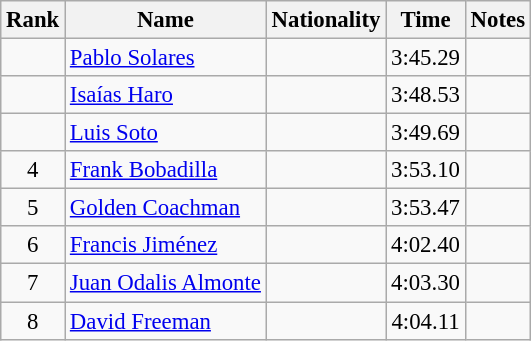<table class="wikitable sortable" style="text-align:center;font-size:95%">
<tr>
<th>Rank</th>
<th>Name</th>
<th>Nationality</th>
<th>Time</th>
<th>Notes</th>
</tr>
<tr>
<td></td>
<td align=left><a href='#'>Pablo Solares</a></td>
<td align=left></td>
<td>3:45.29</td>
<td></td>
</tr>
<tr>
<td></td>
<td align=left><a href='#'>Isaías Haro</a></td>
<td align=left></td>
<td>3:48.53</td>
<td></td>
</tr>
<tr>
<td></td>
<td align=left><a href='#'>Luis Soto</a></td>
<td align=left></td>
<td>3:49.69</td>
<td></td>
</tr>
<tr>
<td>4</td>
<td align=left><a href='#'>Frank Bobadilla</a></td>
<td align=left></td>
<td>3:53.10</td>
<td></td>
</tr>
<tr>
<td>5</td>
<td align=left><a href='#'>Golden Coachman</a></td>
<td align=left></td>
<td>3:53.47</td>
<td></td>
</tr>
<tr>
<td>6</td>
<td align=left><a href='#'>Francis Jiménez</a></td>
<td align=left></td>
<td>4:02.40</td>
<td></td>
</tr>
<tr>
<td>7</td>
<td align=left><a href='#'>Juan Odalis Almonte</a></td>
<td align=left></td>
<td>4:03.30</td>
<td></td>
</tr>
<tr>
<td>8</td>
<td align=left><a href='#'>David Freeman</a></td>
<td align=left></td>
<td>4:04.11</td>
<td></td>
</tr>
</table>
